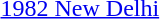<table>
<tr>
<td><a href='#'>1982 New Delhi</a></td>
<td></td>
<td></td>
<td></td>
</tr>
</table>
